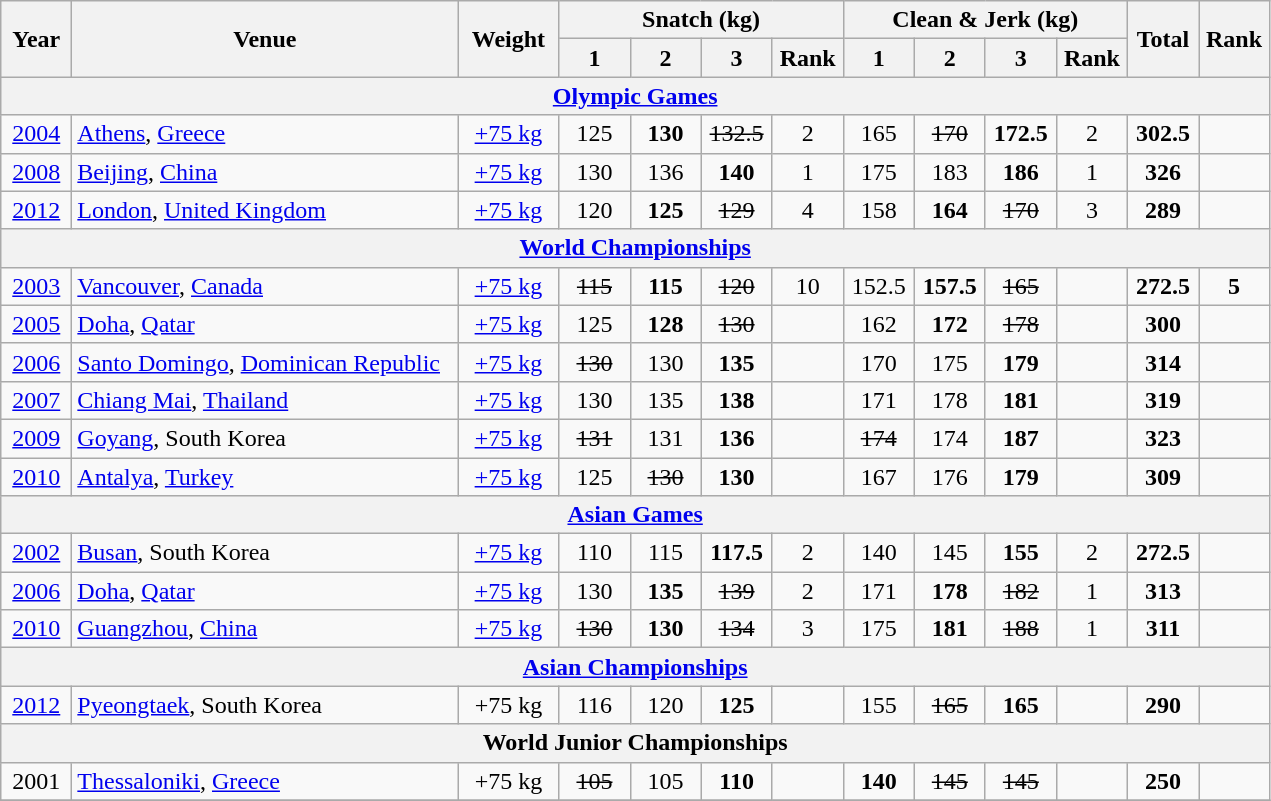<table class = "wikitable" style="text-align:center;">
<tr>
<th rowspan=2 width=40>Year</th>
<th rowspan=2 width=250>Venue</th>
<th rowspan=2 width=60>Weight</th>
<th colspan=4>Snatch (kg)</th>
<th colspan=4>Clean & Jerk (kg)</th>
<th rowspan=2 width=40>Total</th>
<th rowspan=2 width=40>Rank</th>
</tr>
<tr>
<th width=40>1</th>
<th width=40>2</th>
<th width=40>3</th>
<th width=40>Rank</th>
<th width=40>1</th>
<th width=40>2</th>
<th width=40>3</th>
<th width=40>Rank</th>
</tr>
<tr>
<th colspan=13><a href='#'>Olympic Games</a></th>
</tr>
<tr>
<td><a href='#'>2004</a></td>
<td align=left> <a href='#'>Athens</a>, <a href='#'>Greece</a></td>
<td><a href='#'>+75 kg</a></td>
<td>125</td>
<td><strong>130</strong></td>
<td><s>132.5</s></td>
<td>2</td>
<td>165</td>
<td><s>170</s></td>
<td><strong>172.5</strong></td>
<td>2</td>
<td><strong>302.5</strong></td>
<td><strong></strong></td>
</tr>
<tr>
<td><a href='#'>2008</a></td>
<td align=left> <a href='#'>Beijing</a>, <a href='#'>China</a></td>
<td><a href='#'>+75 kg</a></td>
<td>130</td>
<td>136</td>
<td><strong>140</strong></td>
<td>1</td>
<td>175</td>
<td>183</td>
<td><strong>186</strong></td>
<td>1</td>
<td><strong>326</strong></td>
<td><strong></strong></td>
</tr>
<tr>
<td><a href='#'>2012</a></td>
<td align=left> <a href='#'>London</a>, <a href='#'>United Kingdom</a></td>
<td><a href='#'>+75 kg</a></td>
<td>120</td>
<td><strong>125</strong></td>
<td><s>129</s></td>
<td>4</td>
<td>158</td>
<td><strong>164</strong></td>
<td><s>170</s></td>
<td>3</td>
<td><strong>289</strong></td>
<td><strong></strong></td>
</tr>
<tr>
<th colspan=13><a href='#'>World Championships</a></th>
</tr>
<tr>
<td><a href='#'>2003</a></td>
<td align=left> <a href='#'>Vancouver</a>, <a href='#'>Canada</a></td>
<td><a href='#'>+75 kg</a></td>
<td><s>115</s></td>
<td><strong>115</strong></td>
<td><s>120</s></td>
<td>10</td>
<td>152.5</td>
<td><strong>157.5</strong></td>
<td><s>165</s></td>
<td><strong></strong></td>
<td><strong>272.5</strong></td>
<td><strong>5</strong></td>
</tr>
<tr>
<td><a href='#'>2005</a></td>
<td align=left> <a href='#'>Doha</a>, <a href='#'>Qatar</a></td>
<td><a href='#'>+75 kg</a></td>
<td>125</td>
<td><strong>128</strong></td>
<td><s>130</s></td>
<td><strong></strong></td>
<td>162</td>
<td><strong>172</strong></td>
<td><s>178</s></td>
<td><strong></strong></td>
<td><strong>300</strong></td>
<td><strong></strong></td>
</tr>
<tr>
<td><a href='#'>2006</a></td>
<td align=left> <a href='#'>Santo Domingo</a>, <a href='#'>Dominican Republic</a></td>
<td><a href='#'>+75 kg</a></td>
<td><s>130</s></td>
<td>130</td>
<td><strong>135</strong></td>
<td><strong></strong></td>
<td>170</td>
<td>175</td>
<td><strong>179</strong></td>
<td><strong></strong></td>
<td><strong>314</strong></td>
<td><strong></strong></td>
</tr>
<tr>
<td><a href='#'>2007</a></td>
<td align=left> <a href='#'>Chiang Mai</a>, <a href='#'>Thailand</a></td>
<td><a href='#'>+75 kg</a></td>
<td>130</td>
<td>135</td>
<td><strong>138</strong></td>
<td><strong></strong></td>
<td>171</td>
<td>178</td>
<td><strong>181</strong></td>
<td><strong></strong></td>
<td><strong>319</strong></td>
<td><strong></strong></td>
</tr>
<tr>
<td><a href='#'>2009</a></td>
<td align=left> <a href='#'>Goyang</a>, South Korea</td>
<td><a href='#'>+75 kg</a></td>
<td><s>131</s></td>
<td>131</td>
<td><strong>136</strong></td>
<td><strong></strong></td>
<td><s>174</s></td>
<td>174</td>
<td><strong>187</strong></td>
<td><strong></strong></td>
<td><strong>323</strong></td>
<td><strong></strong></td>
</tr>
<tr>
<td><a href='#'>2010</a></td>
<td align=left> <a href='#'>Antalya</a>, <a href='#'>Turkey</a></td>
<td><a href='#'>+75 kg</a></td>
<td>125</td>
<td><s>130</s></td>
<td><strong>130</strong></td>
<td><strong></strong></td>
<td>167</td>
<td>176</td>
<td><strong>179</strong></td>
<td><strong></strong></td>
<td><strong>309</strong></td>
<td><strong></strong></td>
</tr>
<tr>
<th colspan=13><a href='#'>Asian Games</a></th>
</tr>
<tr>
<td><a href='#'>2002</a></td>
<td align=left> <a href='#'>Busan</a>, South Korea</td>
<td><a href='#'>+75 kg</a></td>
<td>110</td>
<td>115</td>
<td><strong>117.5</strong></td>
<td>2</td>
<td>140</td>
<td>145</td>
<td><strong>155</strong></td>
<td>2</td>
<td><strong>272.5</strong></td>
<td><em></em></td>
</tr>
<tr>
<td><a href='#'>2006</a></td>
<td align=left> <a href='#'>Doha</a>, <a href='#'>Qatar</a></td>
<td><a href='#'>+75 kg</a></td>
<td>130</td>
<td><strong>135</strong></td>
<td><s>139</s></td>
<td>2</td>
<td>171</td>
<td><strong>178</strong></td>
<td><s>182</s></td>
<td>1</td>
<td><strong>313</strong></td>
<td><strong></strong></td>
</tr>
<tr>
<td><a href='#'>2010</a></td>
<td align=left> <a href='#'>Guangzhou</a>, <a href='#'>China</a></td>
<td><a href='#'>+75 kg</a></td>
<td><s>130</s></td>
<td><strong>130</strong></td>
<td><s>134</s></td>
<td>3</td>
<td>175</td>
<td><strong>181</strong></td>
<td><s>188</s></td>
<td>1</td>
<td><strong>311</strong></td>
<td><strong></strong></td>
</tr>
<tr>
<th colspan=13><a href='#'>Asian Championships</a></th>
</tr>
<tr>
<td><a href='#'>2012</a></td>
<td align=left> <a href='#'>Pyeongtaek</a>, South Korea</td>
<td>+75 kg</td>
<td>116</td>
<td>120</td>
<td><strong>125</strong></td>
<td><strong></strong></td>
<td>155</td>
<td><s>165</s></td>
<td><strong>165</strong></td>
<td><strong></strong></td>
<td><strong>290</strong></td>
<td><strong></strong></td>
</tr>
<tr>
<th colspan=13>World Junior Championships</th>
</tr>
<tr>
<td>2001</td>
<td align=left> <a href='#'>Thessaloniki</a>, <a href='#'>Greece</a></td>
<td>+75 kg</td>
<td><s>105</s></td>
<td>105</td>
<td><strong>110</strong></td>
<td><strong></strong></td>
<td><strong>140</strong></td>
<td><s>145</s></td>
<td><s>145</s></td>
<td><strong></strong></td>
<td><strong>250</strong></td>
<td><strong></strong></td>
</tr>
<tr>
</tr>
</table>
